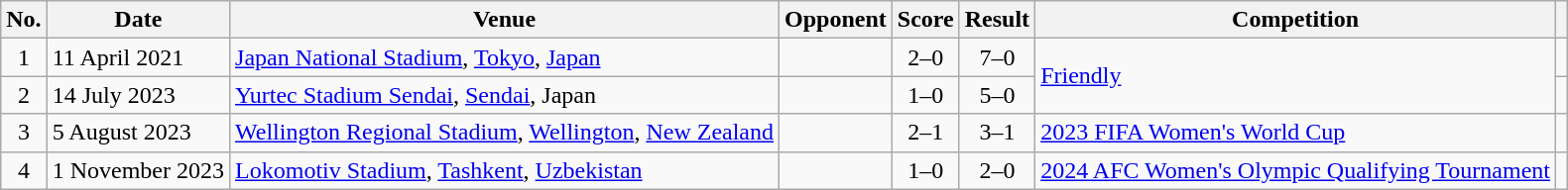<table class="wikitable">
<tr>
<th scope="col">No.</th>
<th scope="col">Date</th>
<th scope="col">Venue</th>
<th scope="col">Opponent</th>
<th scope="col">Score</th>
<th scope="col">Result</th>
<th scope="col">Competition</th>
<th scope="col" class="unsortable"></th>
</tr>
<tr>
<td align=center>1</td>
<td>11 April 2021</td>
<td><a href='#'>Japan National Stadium</a>, <a href='#'>Tokyo</a>, <a href='#'>Japan</a></td>
<td></td>
<td align="center">2–0</td>
<td align="center">7–0</td>
<td rowspan=2><a href='#'>Friendly</a></td>
<td></td>
</tr>
<tr>
<td align=center>2</td>
<td>14 July 2023</td>
<td><a href='#'>Yurtec Stadium Sendai</a>, <a href='#'>Sendai</a>, Japan</td>
<td></td>
<td align=center>1–0</td>
<td align=center>5–0</td>
<td></td>
</tr>
<tr>
<td align=center>3</td>
<td>5 August 2023</td>
<td><a href='#'>Wellington Regional Stadium</a>, <a href='#'>Wellington</a>, <a href='#'>New Zealand</a></td>
<td></td>
<td align=center>2–1</td>
<td align=center>3–1</td>
<td><a href='#'>2023 FIFA Women's World Cup</a></td>
<td></td>
</tr>
<tr>
<td align=center>4</td>
<td>1 November 2023</td>
<td><a href='#'>Lokomotiv Stadium</a>, <a href='#'>Tashkent</a>, <a href='#'>Uzbekistan</a></td>
<td></td>
<td align=center>1–0</td>
<td align=center>2–0</td>
<td><a href='#'>2024 AFC Women's Olympic Qualifying Tournament</a></td>
</tr>
</table>
